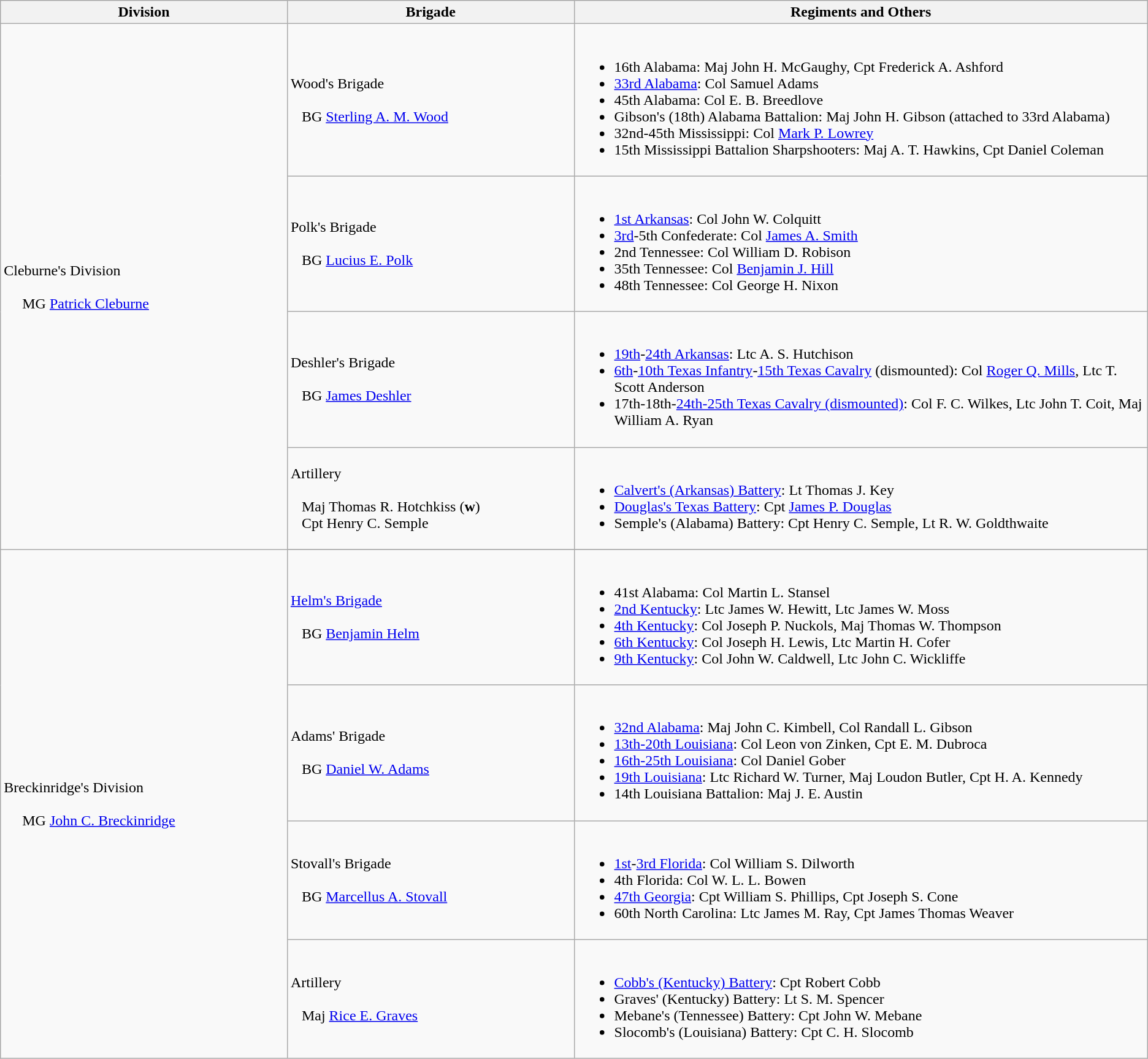<table class="wikitable">
<tr>
<th width=25%>Division</th>
<th width=25%>Brigade</th>
<th>Regiments and Others</th>
</tr>
<tr>
<td rowspan=4><br>Cleburne's Division<br><br>    
MG <a href='#'>Patrick Cleburne</a>
<br>  </td>
<td>Wood's Brigade<br><br>  
BG <a href='#'>Sterling A. M. Wood</a></td>
<td><br><ul><li>16th Alabama: Maj John H. McGaughy, Cpt Frederick A. Ashford</li><li><a href='#'>33rd Alabama</a>: Col Samuel Adams</li><li>45th Alabama: Col E. B. Breedlove</li><li>Gibson's (18th) Alabama Battalion: Maj John H. Gibson (attached to 33rd Alabama)</li><li>32nd-45th Mississippi: Col <a href='#'>Mark P. Lowrey</a></li><li>15th Mississippi Battalion Sharpshooters: Maj A. T. Hawkins, Cpt Daniel Coleman</li></ul></td>
</tr>
<tr>
<td>Polk's Brigade<br><br>  
BG <a href='#'>Lucius E. Polk</a></td>
<td><br><ul><li><a href='#'>1st Arkansas</a>: Col John W. Colquitt</li><li><a href='#'>3rd</a>-5th Confederate: Col <a href='#'>James A. Smith</a></li><li>2nd Tennessee: Col William D. Robison</li><li>35th Tennessee: Col <a href='#'>Benjamin J. Hill</a></li><li>48th Tennessee: Col George H. Nixon</li></ul></td>
</tr>
<tr>
<td>Deshler's Brigade<br><br>  
BG <a href='#'>James Deshler</a></td>
<td><br><ul><li><a href='#'>19th</a>-<a href='#'>24th Arkansas</a>: Ltc A. S. Hutchison</li><li><a href='#'>6th</a>-<a href='#'>10th Texas Infantry</a>-<a href='#'>15th Texas Cavalry</a> (dismounted): Col <a href='#'>Roger Q. Mills</a>, Ltc T. Scott Anderson</li><li>17th-18th-<a href='#'>24th-25th Texas Cavalry (dismounted)</a>: Col F. C. Wilkes, Ltc John T. Coit, Maj William A. Ryan</li></ul></td>
</tr>
<tr>
<td>Artillery<br><br>  
Maj Thomas R. Hotchkiss (<strong>w</strong>)
<br>  
Cpt Henry C. Semple</td>
<td><br><ul><li><a href='#'>Calvert's (Arkansas) Battery</a>: Lt Thomas J. Key</li><li><a href='#'>Douglas's Texas Battery</a>: Cpt <a href='#'>James P. Douglas</a></li><li>Semple's (Alabama) Battery: Cpt Henry C. Semple, Lt R. W. Goldthwaite</li></ul></td>
</tr>
<tr>
<td rowspan=5><br>Breckinridge's Division<br><br>    
MG <a href='#'>John C. Breckinridge</a>
<br>  </td>
</tr>
<tr>
<td><a href='#'>Helm's Brigade</a><br><br>  
BG <a href='#'>Benjamin Helm</a></td>
<td><br><ul><li>41st Alabama: Col Martin L. Stansel</li><li><a href='#'>2nd Kentucky</a>: Ltc James W. Hewitt, Ltc James W. Moss</li><li><a href='#'>4th Kentucky</a>: Col Joseph P. Nuckols, Maj Thomas W. Thompson</li><li><a href='#'>6th Kentucky</a>: Col Joseph H. Lewis, Ltc Martin H. Cofer</li><li><a href='#'>9th Kentucky</a>: Col John W. Caldwell, Ltc John C. Wickliffe</li></ul></td>
</tr>
<tr>
<td>Adams' Brigade<br><br>  
BG <a href='#'>Daniel W. Adams</a></td>
<td><br><ul><li><a href='#'>32nd Alabama</a>: Maj John C. Kimbell, Col Randall L. Gibson</li><li><a href='#'>13th-20th Louisiana</a>: Col Leon von Zinken, Cpt E. M. Dubroca</li><li><a href='#'>16th-25th Louisiana</a>: Col Daniel Gober</li><li><a href='#'>19th Louisiana</a>: Ltc Richard W. Turner, Maj Loudon Butler, Cpt H. A. Kennedy</li><li>14th Louisiana Battalion: Maj J. E. Austin</li></ul></td>
</tr>
<tr>
<td>Stovall's Brigade<br><br>  
BG <a href='#'>Marcellus A. Stovall</a></td>
<td><br><ul><li><a href='#'>1st</a>-<a href='#'>3rd Florida</a>: Col William S. Dilworth</li><li>4th Florida: Col W. L. L. Bowen</li><li><a href='#'>47th Georgia</a>: Cpt William S. Phillips, Cpt Joseph S. Cone</li><li>60th North Carolina: Ltc James M. Ray, Cpt James Thomas Weaver</li></ul></td>
</tr>
<tr>
<td>Artillery<br><br>  
Maj <a href='#'>Rice E. Graves</a></td>
<td><br><ul><li><a href='#'>Cobb's (Kentucky) Battery</a>: Cpt Robert Cobb</li><li>Graves' (Kentucky) Battery: Lt S. M. Spencer</li><li>Mebane's (Tennessee) Battery: Cpt John W. Mebane</li><li>Slocomb's (Louisiana) Battery: Cpt C. H. Slocomb</li></ul></td>
</tr>
</table>
